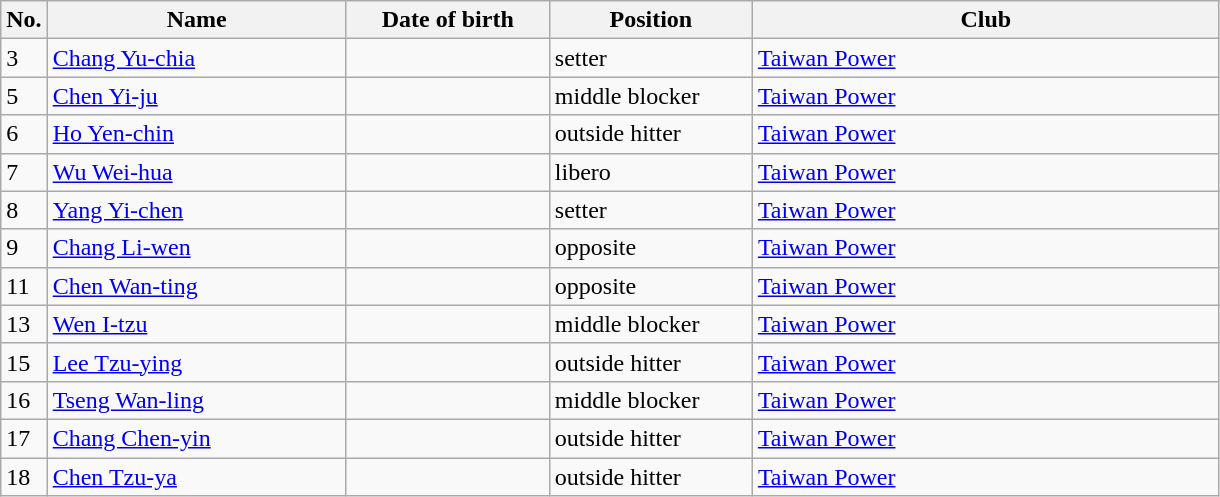<table class=wikitable sortable style=font-size:100%; text-align:center;>
<tr>
<th>No.</th>
<th style=width:12em>Name</th>
<th style=width:8em>Date of birth</th>
<th style=width:8em>Position</th>
<th style=width:19em>Club</th>
</tr>
<tr>
<td>3</td>
<td><a href='#'>Chang Yu-chia</a></td>
<td></td>
<td>setter</td>
<td> <a href='#'>Taiwan Power</a></td>
</tr>
<tr>
<td>5</td>
<td><a href='#'>Chen Yi-ju</a></td>
<td></td>
<td>middle blocker</td>
<td> <a href='#'>Taiwan Power</a></td>
</tr>
<tr>
<td>6</td>
<td><a href='#'>Ho Yen-chin</a></td>
<td></td>
<td>outside hitter</td>
<td> <a href='#'>Taiwan Power</a></td>
</tr>
<tr>
<td>7</td>
<td><a href='#'>Wu Wei-hua</a></td>
<td></td>
<td>libero</td>
<td> <a href='#'>Taiwan Power</a></td>
</tr>
<tr>
<td>8</td>
<td><a href='#'>Yang Yi-chen</a></td>
<td></td>
<td>setter</td>
<td> <a href='#'>Taiwan Power</a></td>
</tr>
<tr>
<td>9</td>
<td><a href='#'>Chang Li-wen</a></td>
<td></td>
<td>opposite</td>
<td> <a href='#'>Taiwan Power</a></td>
</tr>
<tr>
<td>11</td>
<td><a href='#'>Chen Wan-ting</a></td>
<td></td>
<td>opposite</td>
<td> <a href='#'>Taiwan Power</a></td>
</tr>
<tr>
<td>13</td>
<td><a href='#'>Wen I-tzu</a></td>
<td></td>
<td>middle blocker</td>
<td> <a href='#'>Taiwan Power</a></td>
</tr>
<tr>
<td>15</td>
<td><a href='#'>Lee Tzu-ying</a></td>
<td></td>
<td>outside hitter</td>
<td> <a href='#'>Taiwan Power</a></td>
</tr>
<tr>
<td>16</td>
<td><a href='#'>Tseng Wan-ling</a></td>
<td></td>
<td>middle blocker</td>
<td> <a href='#'>Taiwan Power</a></td>
</tr>
<tr>
<td>17</td>
<td><a href='#'>Chang Chen-yin</a></td>
<td></td>
<td>outside hitter</td>
<td> <a href='#'>Taiwan Power</a></td>
</tr>
<tr>
<td>18</td>
<td><a href='#'>Chen Tzu-ya</a></td>
<td></td>
<td>outside hitter</td>
<td> <a href='#'>Taiwan Power</a></td>
</tr>
</table>
